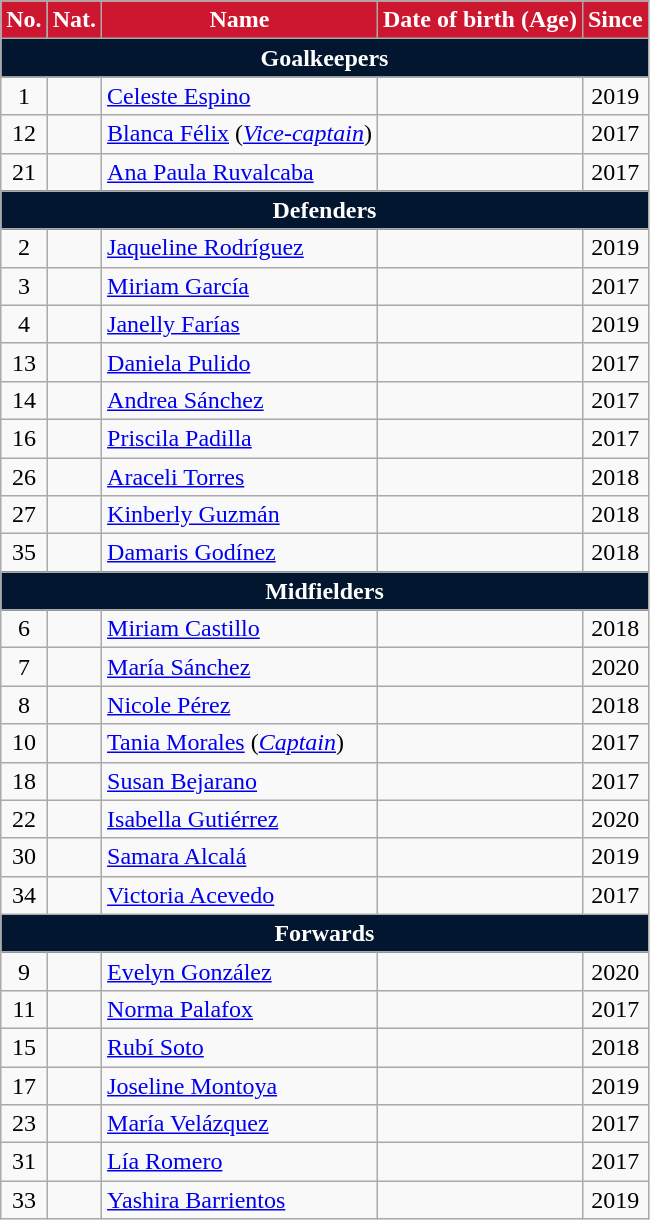<table class="wikitable" style="text-align:center; font-size:100%;">
<tr>
<th style=background-color:#CD1731;color:#FFFFFF>No.</th>
<th style=background-color:#CD1731;color:#FFFFFF>Nat.</th>
<th style=background-color:#CD1731;color:#FFFFFF>Name</th>
<th style=background-color:#CD1731;color:#FFFFFF>Date of birth (Age)</th>
<th style=background-color:#CD1731;color:#FFFFFF>Since</th>
</tr>
<tr>
<th colspan="5" style="background:#02172F; color:#FFFFFF; text-align:center;">Goalkeepers</th>
</tr>
<tr>
<td>1</td>
<td></td>
<td align=left><a href='#'>Celeste Espino</a></td>
<td></td>
<td>2019</td>
</tr>
<tr>
<td>12</td>
<td></td>
<td align=left><a href='#'>Blanca Félix</a> (<em><a href='#'>Vice-captain</a></em>)</td>
<td></td>
<td>2017</td>
</tr>
<tr>
<td>21</td>
<td></td>
<td align=left><a href='#'>Ana Paula Ruvalcaba</a></td>
<td></td>
<td>2017</td>
</tr>
<tr>
<th colspan="5" style="background:#02172F; color:#FFFFFF; text-align:center;">Defenders</th>
</tr>
<tr>
<td>2</td>
<td></td>
<td align=left><a href='#'>Jaqueline Rodríguez</a></td>
<td></td>
<td>2019</td>
</tr>
<tr>
<td>3</td>
<td></td>
<td align=left><a href='#'>Miriam García</a></td>
<td></td>
<td>2017</td>
</tr>
<tr>
<td>4</td>
<td></td>
<td align=left><a href='#'>Janelly Farías</a></td>
<td></td>
<td>2019</td>
</tr>
<tr>
<td>13</td>
<td></td>
<td align=left><a href='#'>Daniela Pulido</a></td>
<td></td>
<td>2017</td>
</tr>
<tr>
<td>14</td>
<td></td>
<td align=left><a href='#'>Andrea Sánchez</a></td>
<td></td>
<td>2017</td>
</tr>
<tr>
<td>16</td>
<td></td>
<td align=left><a href='#'>Priscila Padilla</a></td>
<td></td>
<td>2017</td>
</tr>
<tr>
<td>26</td>
<td></td>
<td align=left><a href='#'>Araceli Torres</a></td>
<td></td>
<td>2018</td>
</tr>
<tr>
<td>27</td>
<td></td>
<td align=left><a href='#'>Kinberly Guzmán</a></td>
<td></td>
<td>2018</td>
</tr>
<tr>
<td>35</td>
<td></td>
<td align=left><a href='#'>Damaris Godínez</a></td>
<td></td>
<td>2018</td>
</tr>
<tr>
<th colspan="5" style="background:#02172F; color:#FFFFFF; text-align:center;">Midfielders</th>
</tr>
<tr>
<td>6</td>
<td></td>
<td align=left><a href='#'>Miriam Castillo</a></td>
<td></td>
<td>2018</td>
</tr>
<tr>
<td>7</td>
<td></td>
<td align=left><a href='#'>María Sánchez</a></td>
<td></td>
<td>2020</td>
</tr>
<tr>
<td>8</td>
<td></td>
<td align=left><a href='#'>Nicole Pérez</a></td>
<td></td>
<td>2018</td>
</tr>
<tr>
<td>10</td>
<td></td>
<td align=left><a href='#'>Tania Morales</a> (<em><a href='#'>Captain</a></em>)</td>
<td></td>
<td>2017</td>
</tr>
<tr>
<td>18</td>
<td></td>
<td align=left><a href='#'>Susan Bejarano</a></td>
<td></td>
<td>2017</td>
</tr>
<tr>
<td>22</td>
<td></td>
<td align=left><a href='#'>Isabella Gutiérrez</a></td>
<td></td>
<td>2020</td>
</tr>
<tr>
<td>30</td>
<td></td>
<td align=left><a href='#'>Samara Alcalá</a></td>
<td></td>
<td>2019</td>
</tr>
<tr>
<td>34</td>
<td></td>
<td align=left><a href='#'>Victoria Acevedo</a></td>
<td></td>
<td>2017</td>
</tr>
<tr>
<th colspan="5" style="background:#02172F; color:#FFFFFF; text-align:center;">Forwards</th>
</tr>
<tr>
<td>9</td>
<td></td>
<td align=left><a href='#'>Evelyn González</a></td>
<td></td>
<td>2020</td>
</tr>
<tr>
<td>11</td>
<td></td>
<td align=left><a href='#'>Norma Palafox</a></td>
<td></td>
<td>2017</td>
</tr>
<tr>
<td>15</td>
<td></td>
<td align=left><a href='#'>Rubí Soto</a></td>
<td></td>
<td>2018</td>
</tr>
<tr>
<td>17</td>
<td></td>
<td align=left><a href='#'>Joseline Montoya</a></td>
<td></td>
<td>2019</td>
</tr>
<tr>
<td>23</td>
<td></td>
<td align=left><a href='#'>María Velázquez</a></td>
<td></td>
<td>2017</td>
</tr>
<tr>
<td>31</td>
<td></td>
<td align=left><a href='#'>Lía Romero</a></td>
<td></td>
<td>2017</td>
</tr>
<tr>
<td>33</td>
<td></td>
<td align=left><a href='#'>Yashira Barrientos</a></td>
<td></td>
<td>2019</td>
</tr>
</table>
